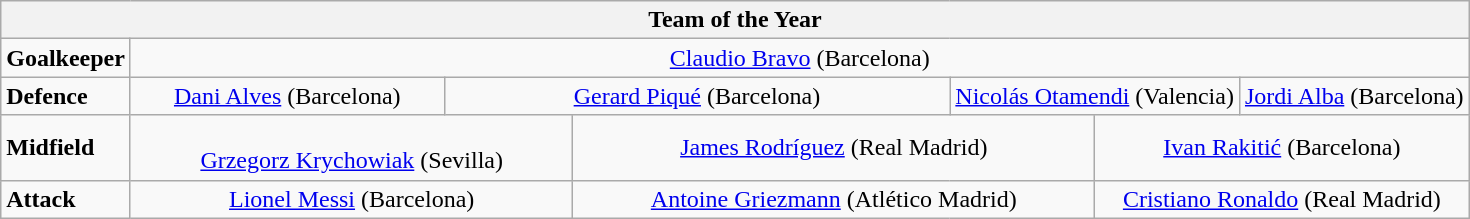<table class="wikitable">
<tr>
<th colspan="7">Team of the Year</th>
</tr>
<tr>
<td><strong>Goalkeeper</strong></td>
<td colspan="6" align="center"> <a href='#'>Claudio Bravo</a> (Barcelona)</td>
</tr>
<tr>
<td><strong>Defence</strong></td>
<td align="center"> <a href='#'>Dani Alves</a> (Barcelona)</td>
<td colspan="2" align="center"> <a href='#'>Gerard Piqué</a> (Barcelona)</td>
<td colspan="2" align="center"> <a href='#'>Nicolás Otamendi</a> (Valencia)</td>
<td align="center"> <a href='#'>Jordi Alba</a> (Barcelona)</td>
</tr>
<tr>
<td><strong>Midfield</strong></td>
<td colspan="2" align="center"><br><a href='#'>Grzegorz Krychowiak</a>
(Sevilla)</td>
<td colspan="2" align="center"> <a href='#'>James Rodríguez</a> (Real Madrid)</td>
<td colspan="2" align="center"> <a href='#'>Ivan Rakitić</a> (Barcelona)</td>
</tr>
<tr>
<td><strong>Attack</strong></td>
<td colspan="2" align="center"> <a href='#'>Lionel Messi</a> (Barcelona)</td>
<td colspan="2" align="center"> <a href='#'>Antoine Griezmann</a> (Atlético Madrid)</td>
<td colspan="2" align="center"> <a href='#'>Cristiano Ronaldo</a> (Real Madrid)</td>
</tr>
</table>
